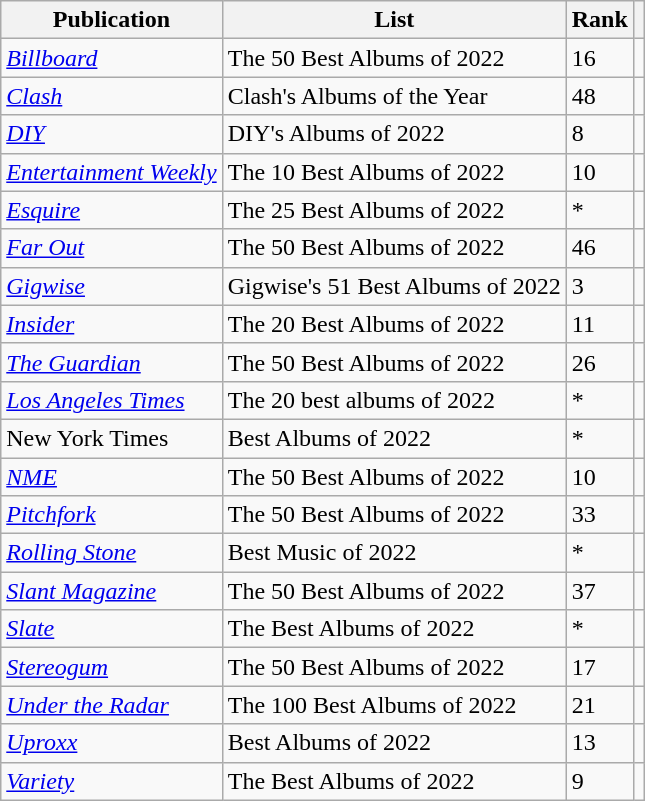<table class="sortable wikitable">
<tr>
<th>Publication</th>
<th>List</th>
<th>Rank</th>
<th class="unsortable"></th>
</tr>
<tr>
<td><a href='#'><em>Billboard</em></a></td>
<td>The 50 Best Albums of 2022</td>
<td>16</td>
<td></td>
</tr>
<tr>
<td><a href='#'><em>Clash</em></a></td>
<td>Clash's Albums of the Year</td>
<td>48</td>
<td></td>
</tr>
<tr>
<td><a href='#'><em>DIY</em></a></td>
<td>DIY's Albums of 2022</td>
<td>8</td>
<td></td>
</tr>
<tr>
<td><em><a href='#'>Entertainment Weekly</a></em></td>
<td>The 10 Best Albums of 2022</td>
<td>10</td>
<td></td>
</tr>
<tr>
<td><em><a href='#'>Esquire</a></em></td>
<td>The 25 Best Albums of 2022</td>
<td>*</td>
<td></td>
</tr>
<tr>
<td><a href='#'><em>Far Out</em></a></td>
<td>The 50 Best Albums of 2022</td>
<td>46</td>
<td></td>
</tr>
<tr>
<td><em><a href='#'>Gigwise</a></em></td>
<td>Gigwise's 51 Best Albums of 2022</td>
<td>3</td>
<td></td>
</tr>
<tr>
<td><em><a href='#'>Insider</a></em></td>
<td>The 20 Best Albums of 2022</td>
<td>11</td>
<td></td>
</tr>
<tr>
<td><em><a href='#'>The Guardian</a></em></td>
<td>The 50 Best Albums of 2022</td>
<td>26</td>
<td></td>
</tr>
<tr>
<td><em><a href='#'>Los Angeles Times</a></em></td>
<td>The 20 best albums of 2022</td>
<td>*</td>
<td></td>
</tr>
<tr>
<td>New York Times</td>
<td>Best Albums of 2022</td>
<td>*</td>
<td></td>
</tr>
<tr>
<td><em><a href='#'>NME</a></em></td>
<td>The 50 Best Albums of 2022</td>
<td>10</td>
<td></td>
</tr>
<tr>
<td><a href='#'><em>Pitchfork</em></a></td>
<td>The 50 Best Albums of 2022</td>
<td>33</td>
<td></td>
</tr>
<tr>
<td><em><a href='#'>Rolling Stone</a></em></td>
<td>Best Music of 2022</td>
<td>*</td>
<td></td>
</tr>
<tr>
<td><em><a href='#'>Slant Magazine</a></em></td>
<td>The 50 Best Albums of 2022</td>
<td>37</td>
<td></td>
</tr>
<tr>
<td><em><a href='#'>Slate</a></em></td>
<td>The Best Albums of 2022</td>
<td>*</td>
<td></td>
</tr>
<tr>
<td><em><a href='#'>Stereogum</a></em></td>
<td>The 50 Best Albums of 2022</td>
<td>17</td>
<td></td>
</tr>
<tr>
<td><a href='#'><em>Under the Radar</em></a></td>
<td>The 100 Best Albums of 2022</td>
<td>21</td>
<td></td>
</tr>
<tr>
<td><em><a href='#'>Uproxx</a></em></td>
<td>Best Albums of 2022</td>
<td>13</td>
<td></td>
</tr>
<tr>
<td><a href='#'><em>Variety</em></a></td>
<td>The Best Albums of 2022</td>
<td>9</td>
<td></td>
</tr>
</table>
